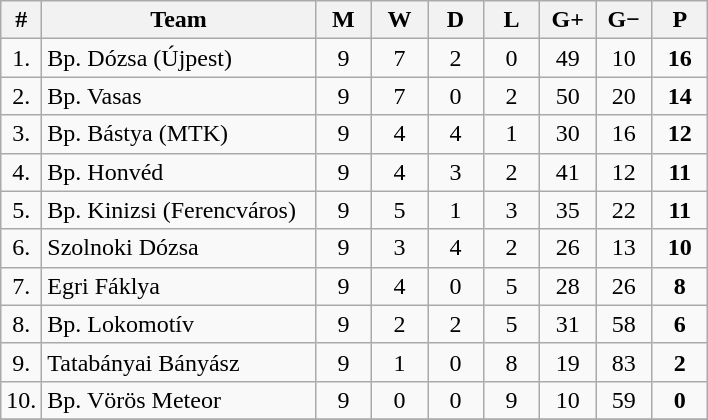<table class="wikitable" style="text-align: center;">
<tr>
<th width="15">#</th>
<th width="175">Team</th>
<th width="30">M</th>
<th width="30">W</th>
<th width="30">D</th>
<th width="30">L</th>
<th width="30">G+</th>
<th width="30">G−</th>
<th width="30">P</th>
</tr>
<tr>
<td>1.</td>
<td align="left">Bp. Dózsa (Újpest)</td>
<td>9</td>
<td>7</td>
<td>2</td>
<td>0</td>
<td>49</td>
<td>10</td>
<td><strong>16</strong></td>
</tr>
<tr>
<td>2.</td>
<td align="left">Bp. Vasas</td>
<td>9</td>
<td>7</td>
<td>0</td>
<td>2</td>
<td>50</td>
<td>20</td>
<td><strong>14</strong></td>
</tr>
<tr>
<td>3.</td>
<td align="left">Bp. Bástya (MTK)</td>
<td>9</td>
<td>4</td>
<td>4</td>
<td>1</td>
<td>30</td>
<td>16</td>
<td><strong>12</strong></td>
</tr>
<tr>
<td>4.</td>
<td align="left">Bp. Honvéd</td>
<td>9</td>
<td>4</td>
<td>3</td>
<td>2</td>
<td>41</td>
<td>12</td>
<td><strong>11</strong></td>
</tr>
<tr>
<td>5.</td>
<td align="left">Bp. Kinizsi (Ferencváros)</td>
<td>9</td>
<td>5</td>
<td>1</td>
<td>3</td>
<td>35</td>
<td>22</td>
<td><strong>11</strong></td>
</tr>
<tr>
<td>6.</td>
<td align="left">Szolnoki Dózsa</td>
<td>9</td>
<td>3</td>
<td>4</td>
<td>2</td>
<td>26</td>
<td>13</td>
<td><strong>10</strong></td>
</tr>
<tr>
<td>7.</td>
<td align="left">Egri Fáklya</td>
<td>9</td>
<td>4</td>
<td>0</td>
<td>5</td>
<td>28</td>
<td>26</td>
<td><strong>8</strong></td>
</tr>
<tr>
<td>8.</td>
<td align="left">Bp. Lokomotív</td>
<td>9</td>
<td>2</td>
<td>2</td>
<td>5</td>
<td>31</td>
<td>58</td>
<td><strong>6</strong></td>
</tr>
<tr>
<td>9.</td>
<td align="left">Tatabányai Bányász</td>
<td>9</td>
<td>1</td>
<td>0</td>
<td>8</td>
<td>19</td>
<td>83</td>
<td><strong>2</strong></td>
</tr>
<tr>
<td>10.</td>
<td align="left">Bp. Vörös Meteor</td>
<td>9</td>
<td>0</td>
<td>0</td>
<td>9</td>
<td>10</td>
<td>59</td>
<td><strong>0</strong></td>
</tr>
<tr>
</tr>
</table>
